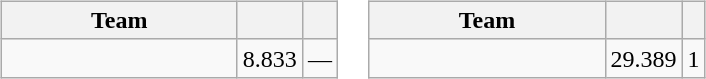<table>
<tr valign=top>
<td><br><table class="wikitable">
<tr>
<th width=150>Team</th>
<th></th>
<th></th>
</tr>
<tr>
<td></td>
<td align=right>8.833</td>
<td align=center>—</td>
</tr>
</table>
</td>
<td><br><table class="wikitable">
<tr>
<th width=150>Team</th>
<th></th>
<th></th>
</tr>
<tr>
<td></td>
<td align=right>29.389</td>
<td align=center>1</td>
</tr>
</table>
</td>
</tr>
</table>
